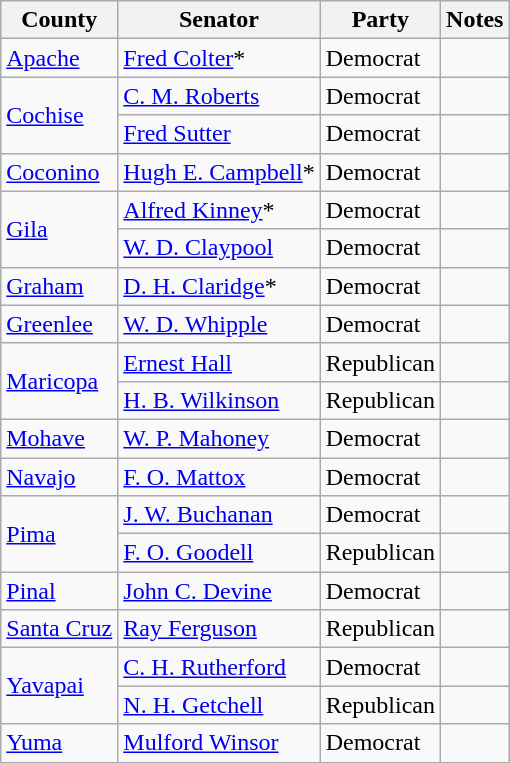<table class=wikitable>
<tr>
<th>County</th>
<th>Senator</th>
<th>Party</th>
<th>Notes</th>
</tr>
<tr>
<td><a href='#'>Apache</a></td>
<td><a href='#'>Fred Colter</a>*</td>
<td>Democrat</td>
<td></td>
</tr>
<tr>
<td rowspan="2"><a href='#'>Cochise</a></td>
<td><a href='#'>C. M. Roberts</a></td>
<td>Democrat</td>
<td></td>
</tr>
<tr>
<td><a href='#'>Fred Sutter</a></td>
<td>Democrat</td>
<td></td>
</tr>
<tr>
<td><a href='#'>Coconino</a></td>
<td><a href='#'>Hugh E. Campbell</a>*</td>
<td>Democrat</td>
<td></td>
</tr>
<tr>
<td rowspan="2"><a href='#'>Gila</a></td>
<td><a href='#'>Alfred Kinney</a>*</td>
<td>Democrat</td>
<td></td>
</tr>
<tr>
<td><a href='#'>W. D. Claypool</a></td>
<td>Democrat</td>
<td></td>
</tr>
<tr>
<td><a href='#'>Graham</a></td>
<td><a href='#'>D. H. Claridge</a>*</td>
<td>Democrat</td>
<td></td>
</tr>
<tr>
<td><a href='#'>Greenlee</a></td>
<td><a href='#'>W. D. Whipple</a></td>
<td>Democrat</td>
<td></td>
</tr>
<tr>
<td rowspan="2"><a href='#'>Maricopa</a></td>
<td><a href='#'>Ernest Hall</a></td>
<td>Republican</td>
<td></td>
</tr>
<tr>
<td><a href='#'>H. B. Wilkinson</a></td>
<td>Republican</td>
<td></td>
</tr>
<tr>
<td><a href='#'>Mohave</a></td>
<td><a href='#'>W. P. Mahoney</a></td>
<td>Democrat</td>
<td></td>
</tr>
<tr>
<td><a href='#'>Navajo</a></td>
<td><a href='#'>F. O. Mattox</a></td>
<td>Democrat</td>
<td></td>
</tr>
<tr>
<td rowspan="2"><a href='#'>Pima</a></td>
<td><a href='#'>J. W. Buchanan</a></td>
<td>Democrat</td>
<td></td>
</tr>
<tr>
<td><a href='#'>F. O. Goodell</a></td>
<td>Republican</td>
<td></td>
</tr>
<tr>
<td><a href='#'>Pinal</a></td>
<td><a href='#'>John C. Devine</a></td>
<td>Democrat</td>
<td></td>
</tr>
<tr>
<td><a href='#'>Santa Cruz</a></td>
<td><a href='#'>Ray Ferguson</a></td>
<td>Republican</td>
<td></td>
</tr>
<tr>
<td rowspan="2"><a href='#'>Yavapai</a></td>
<td><a href='#'>C. H. Rutherford</a></td>
<td>Democrat</td>
<td></td>
</tr>
<tr>
<td><a href='#'>N. H. Getchell</a></td>
<td>Republican</td>
<td></td>
</tr>
<tr>
<td><a href='#'>Yuma</a></td>
<td><a href='#'>Mulford Winsor</a></td>
<td>Democrat</td>
<td></td>
</tr>
<tr>
</tr>
</table>
